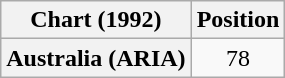<table class="wikitable plainrowheaders" style="text-align:center;">
<tr>
<th>Chart (1992)</th>
<th>Position</th>
</tr>
<tr>
<th scope="row">Australia (ARIA)</th>
<td>78</td>
</tr>
</table>
